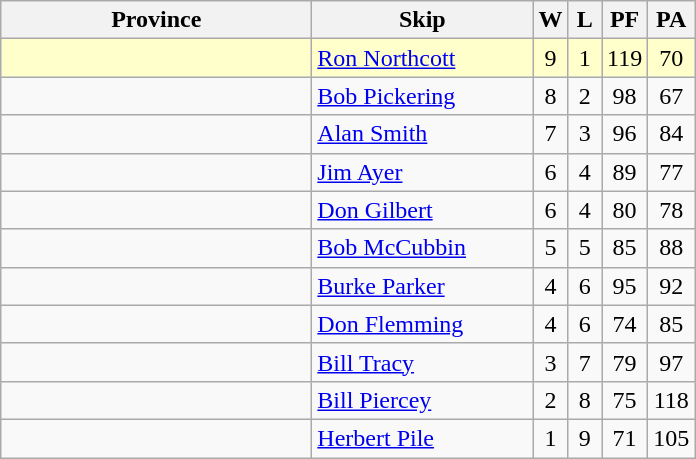<table class=wikitable style="text-align:center;">
<tr>
<th bgcolor="#efefef" width="200">Province</th>
<th bgcolor="#efefef" width="140">Skip</th>
<th bgcolor="#efefef" width="15">W</th>
<th bgcolor="#efefef" width="15">L</th>
<th bgcolor="#efefef" width="15">PF</th>
<th bgcolor="#efefef" width="15">PA</th>
</tr>
<tr bgcolor=#ffffcc>
<td style="text-align:left;"></td>
<td style="text-align:left;"><a href='#'>Ron Northcott</a></td>
<td>9</td>
<td>1</td>
<td>119</td>
<td>70</td>
</tr>
<tr>
<td style="text-align:left;"></td>
<td style="text-align:left;"><a href='#'>Bob Pickering</a></td>
<td>8</td>
<td>2</td>
<td>98</td>
<td>67</td>
</tr>
<tr>
<td style="text-align:left;"></td>
<td style="text-align:left;"><a href='#'>Alan Smith</a></td>
<td>7</td>
<td>3</td>
<td>96</td>
<td>84</td>
</tr>
<tr>
<td style="text-align:left;"></td>
<td style="text-align:left;"><a href='#'>Jim Ayer</a></td>
<td>6</td>
<td>4</td>
<td>89</td>
<td>77</td>
</tr>
<tr>
<td style="text-align:left;"></td>
<td style="text-align:left;"><a href='#'>Don Gilbert</a></td>
<td>6</td>
<td>4</td>
<td>80</td>
<td>78</td>
</tr>
<tr>
<td style="text-align:left;"></td>
<td style="text-align:left;"><a href='#'>Bob McCubbin</a></td>
<td>5</td>
<td>5</td>
<td>85</td>
<td>88</td>
</tr>
<tr>
<td style="text-align:left;"></td>
<td style="text-align:left;"><a href='#'>Burke Parker</a></td>
<td>4</td>
<td>6</td>
<td>95</td>
<td>92</td>
</tr>
<tr>
<td style="text-align:left;"></td>
<td style="text-align:left;"><a href='#'>Don Flemming</a></td>
<td>4</td>
<td>6</td>
<td>74</td>
<td>85</td>
</tr>
<tr>
<td style="text-align:left;"></td>
<td style="text-align:left;"><a href='#'>Bill Tracy</a></td>
<td>3</td>
<td>7</td>
<td>79</td>
<td>97</td>
</tr>
<tr>
<td style="text-align:left;"></td>
<td style="text-align:left;"><a href='#'>Bill Piercey</a></td>
<td>2</td>
<td>8</td>
<td>75</td>
<td>118</td>
</tr>
<tr>
<td style="text-align:left;"></td>
<td style="text-align:left;"><a href='#'>Herbert Pile</a></td>
<td>1</td>
<td>9</td>
<td>71</td>
<td>105</td>
</tr>
</table>
